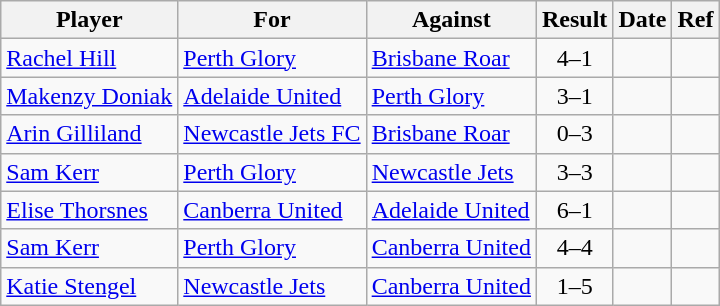<table class="wikitable">
<tr>
<th>Player</th>
<th>For</th>
<th>Against</th>
<th style="text-align:center">Result</th>
<th>Date</th>
<th>Ref</th>
</tr>
<tr>
<td> <a href='#'>Rachel Hill</a></td>
<td><a href='#'>Perth Glory</a></td>
<td><a href='#'>Brisbane Roar</a></td>
<td style="text-align:center;">4–1</td>
<td></td>
<td></td>
</tr>
<tr>
<td> <a href='#'>Makenzy Doniak</a></td>
<td><a href='#'>Adelaide United</a></td>
<td><a href='#'>Perth Glory</a></td>
<td style="text-align:center;">3–1</td>
<td></td>
<td></td>
</tr>
<tr>
<td> <a href='#'>Arin Gilliland</a></td>
<td><a href='#'>Newcastle Jets FC</a></td>
<td><a href='#'>Brisbane Roar</a></td>
<td style="text-align:center;">0–3</td>
<td></td>
<td></td>
</tr>
<tr>
<td> <a href='#'>Sam Kerr</a></td>
<td><a href='#'>Perth Glory</a></td>
<td><a href='#'>Newcastle Jets</a></td>
<td style="text-align:center;">3–3</td>
<td></td>
<td></td>
</tr>
<tr>
<td> <a href='#'>Elise Thorsnes</a></td>
<td><a href='#'>Canberra United</a></td>
<td><a href='#'>Adelaide United</a></td>
<td style="text-align:center;">6–1</td>
<td></td>
<td></td>
</tr>
<tr>
<td> <a href='#'>Sam Kerr</a></td>
<td><a href='#'>Perth Glory</a></td>
<td><a href='#'>Canberra United</a></td>
<td style="text-align:center;">4–4</td>
<td></td>
<td></td>
</tr>
<tr>
<td> <a href='#'>Katie Stengel</a></td>
<td><a href='#'>Newcastle Jets</a></td>
<td><a href='#'>Canberra United</a></td>
<td style="text-align:center;">1–5</td>
<td></td>
<td></td>
</tr>
</table>
